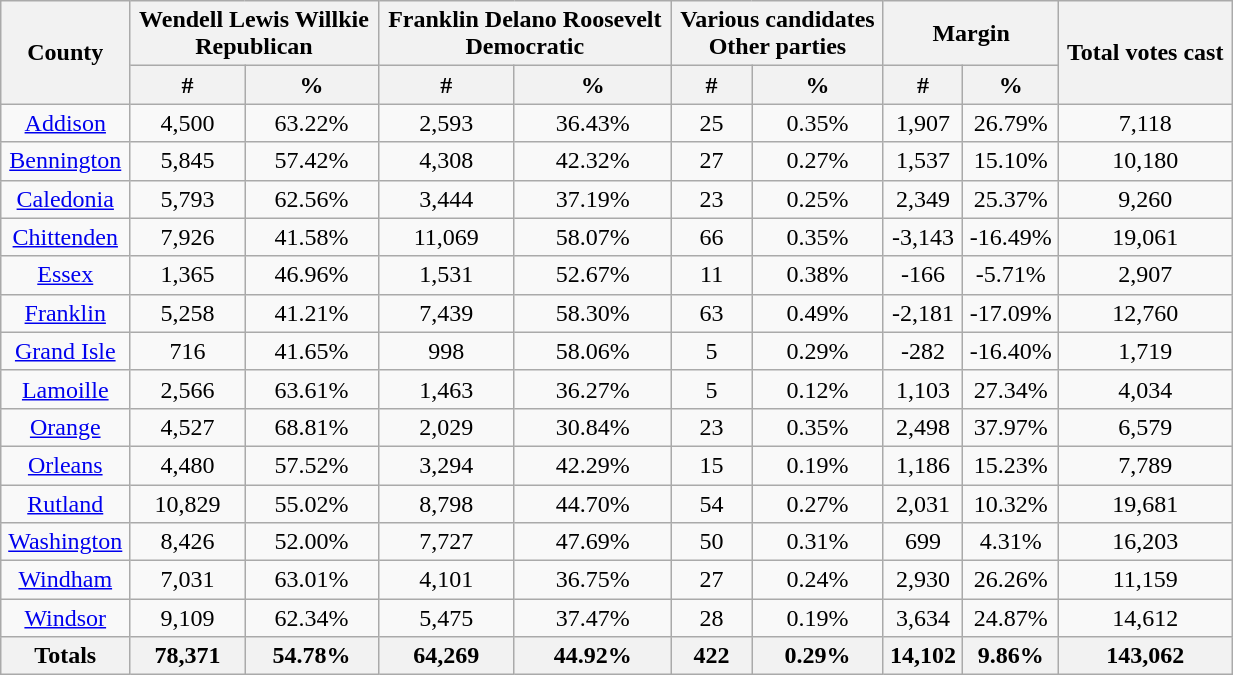<table width="65%"  class="wikitable sortable" style="text-align:center">
<tr>
<th colspan="1" rowspan="2">County</th>
<th style="text-align:center;" colspan="2">Wendell Lewis Willkie<br>Republican</th>
<th style="text-align:center;" colspan="2">Franklin Delano Roosevelt<br>Democratic</th>
<th style="text-align:center;" colspan="2">Various candidates<br>Other parties</th>
<th style="text-align:center;" colspan="2">Margin</th>
<th colspan="1" rowspan="2" style="text-align:center;">Total votes cast</th>
</tr>
<tr>
<th style="text-align:center;" data-sort-type="number">#</th>
<th style="text-align:center;" data-sort-type="number">%</th>
<th style="text-align:center;" data-sort-type="number">#</th>
<th style="text-align:center;" data-sort-type="number">%</th>
<th style="text-align:center;" data-sort-type="number">#</th>
<th style="text-align:center;" data-sort-type="number">%</th>
<th style="text-align:center;" data-sort-type="number">#</th>
<th style="text-align:center;" data-sort-type="number">%</th>
</tr>
<tr style="text-align:center;">
<td><a href='#'>Addison</a></td>
<td>4,500</td>
<td>63.22%</td>
<td>2,593</td>
<td>36.43%</td>
<td>25</td>
<td>0.35%</td>
<td>1,907</td>
<td>26.79%</td>
<td>7,118</td>
</tr>
<tr style="text-align:center;">
<td><a href='#'>Bennington</a></td>
<td>5,845</td>
<td>57.42%</td>
<td>4,308</td>
<td>42.32%</td>
<td>27</td>
<td>0.27%</td>
<td>1,537</td>
<td>15.10%</td>
<td>10,180</td>
</tr>
<tr style="text-align:center;">
<td><a href='#'>Caledonia</a></td>
<td>5,793</td>
<td>62.56%</td>
<td>3,444</td>
<td>37.19%</td>
<td>23</td>
<td>0.25%</td>
<td>2,349</td>
<td>25.37%</td>
<td>9,260</td>
</tr>
<tr style="text-align:center;">
<td><a href='#'>Chittenden</a></td>
<td>7,926</td>
<td>41.58%</td>
<td>11,069</td>
<td>58.07%</td>
<td>66</td>
<td>0.35%</td>
<td>-3,143</td>
<td>-16.49%</td>
<td>19,061</td>
</tr>
<tr style="text-align:center;">
<td><a href='#'>Essex</a></td>
<td>1,365</td>
<td>46.96%</td>
<td>1,531</td>
<td>52.67%</td>
<td>11</td>
<td>0.38%</td>
<td>-166</td>
<td>-5.71%</td>
<td>2,907</td>
</tr>
<tr style="text-align:center;">
<td><a href='#'>Franklin</a></td>
<td>5,258</td>
<td>41.21%</td>
<td>7,439</td>
<td>58.30%</td>
<td>63</td>
<td>0.49%</td>
<td>-2,181</td>
<td>-17.09%</td>
<td>12,760</td>
</tr>
<tr style="text-align:center;">
<td><a href='#'>Grand Isle</a></td>
<td>716</td>
<td>41.65%</td>
<td>998</td>
<td>58.06%</td>
<td>5</td>
<td>0.29%</td>
<td>-282</td>
<td>-16.40%</td>
<td>1,719</td>
</tr>
<tr style="text-align:center;">
<td><a href='#'>Lamoille</a></td>
<td>2,566</td>
<td>63.61%</td>
<td>1,463</td>
<td>36.27%</td>
<td>5</td>
<td>0.12%</td>
<td>1,103</td>
<td>27.34%</td>
<td>4,034</td>
</tr>
<tr style="text-align:center;">
<td><a href='#'>Orange</a></td>
<td>4,527</td>
<td>68.81%</td>
<td>2,029</td>
<td>30.84%</td>
<td>23</td>
<td>0.35%</td>
<td>2,498</td>
<td>37.97%</td>
<td>6,579</td>
</tr>
<tr style="text-align:center;">
<td><a href='#'>Orleans</a></td>
<td>4,480</td>
<td>57.52%</td>
<td>3,294</td>
<td>42.29%</td>
<td>15</td>
<td>0.19%</td>
<td>1,186</td>
<td>15.23%</td>
<td>7,789</td>
</tr>
<tr style="text-align:center;">
<td><a href='#'>Rutland</a></td>
<td>10,829</td>
<td>55.02%</td>
<td>8,798</td>
<td>44.70%</td>
<td>54</td>
<td>0.27%</td>
<td>2,031</td>
<td>10.32%</td>
<td>19,681</td>
</tr>
<tr style="text-align:center;">
<td><a href='#'>Washington</a></td>
<td>8,426</td>
<td>52.00%</td>
<td>7,727</td>
<td>47.69%</td>
<td>50</td>
<td>0.31%</td>
<td>699</td>
<td>4.31%</td>
<td>16,203</td>
</tr>
<tr style="text-align:center;">
<td><a href='#'>Windham</a></td>
<td>7,031</td>
<td>63.01%</td>
<td>4,101</td>
<td>36.75%</td>
<td>27</td>
<td>0.24%</td>
<td>2,930</td>
<td>26.26%</td>
<td>11,159</td>
</tr>
<tr style="text-align:center;">
<td><a href='#'>Windsor</a></td>
<td>9,109</td>
<td>62.34%</td>
<td>5,475</td>
<td>37.47%</td>
<td>28</td>
<td>0.19%</td>
<td>3,634</td>
<td>24.87%</td>
<td>14,612</td>
</tr>
<tr style="text-align:center;">
<th>Totals</th>
<th>78,371</th>
<th>54.78%</th>
<th>64,269</th>
<th>44.92%</th>
<th>422</th>
<th>0.29%</th>
<th>14,102</th>
<th>9.86%</th>
<th>143,062</th>
</tr>
</table>
